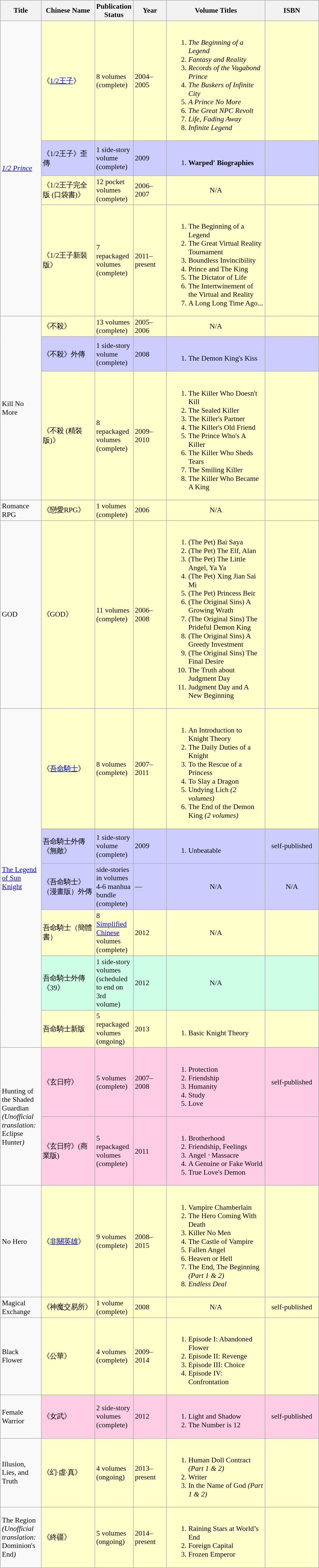<table class="wikitable" style="font-size: 90%;">
<tr>
<th scope="col" width="75">Title</th>
<th scope="col" width="100">Chinese Name</th>
<th scope="col" width="60">Publication Status</th>
<th scope="col" width="60">Year</th>
<th scope="col" width="190">Volume Titles</th>
<th scope="col" width="100">ISBN</th>
</tr>
<tr>
<td rowspan=4><em><a href='#'>1/2 Prince</a></em></td>
<td style="background:#FFFFCC">《<a href='#'>1/2王子</a>》</td>
<td style="background:#FFFFCC">8 volumes (complete)</td>
<td style="background:#FFFFCC">2004–2005</td>
<td style="background:#FFFFCC"><br><ol><li><em>The Beginning of a Legend</em></li><li><em>Fantasy and Reality</em></li><li><em>Records of the Vagabond Prince</em></li><li><em>The Buskers of Infinite City</em></li><li><em>A Prince No More</em></li><li><em>The Great NPC Revolt</em></li><li><em>Life, Fading Away</em></li><li><em>Infinite Legend</em></li></ol></td>
<td style="background:#FFFFCC"></td>
</tr>
<tr>
<td style="background:#CCCCFF">《1/2王子》歪傳</td>
<td style="background:#CCCCFF">1 side-story volume (complete)</td>
<td style="background:#CCCCFF">2009</td>
<td style="background:#CCCCFF"><br><ol><li><strong>Warped' Biographies<em></li></ol></td>
<td style="background:#CCCCFF"></td>
</tr>
<tr>
<td style="background:#FFFFCC">《1/2王子完全版 (口袋書)》</td>
<td style="background:#FFFFCC">12 pocket volumes (complete)</td>
<td style="background:#FFFFCC">2006–2007</td>
<td style="background:#FFFFCC; color: black; vertical-align: middle; text-align:center;" class="automatic table-automatic">N/A</td>
<td style="background: #FFFFCC"></td>
</tr>
<tr>
<td style="background:#FFFFCC">《1/2王子新裝版》</td>
<td style="background:#FFFFCC">7 repackaged volumes (complete)</td>
<td style="background:#FFFFCC">2011–present</td>
<td style="background:#FFFFCC"><br><ol><li></em>The Beginning of a Legend<em></li><li></em>The Great Virtual Reality Tournament<em></li><li></em>Boundless Invincibility<em></li><li></em>Prince and The King<em></li><li></em>The Dictator of Life<em></li><li></em>The Intertwinement of the Virtual and Reality<em></li><li></em>A Long Long Time Ago...<em></li></ol></td>
<td style="background:#FFFFCC"></td>
</tr>
<tr>
<td rowspan=3></em>Kill No More<em></td>
<td style="background:#FFFFCC">《不殺》</td>
<td style="background:#FFFFCC">13 volumes (complete)</td>
<td style="background:#FFFFCC">2005–2006</td>
<td style="background:#FFFFCC; color: black; vertical-align: middle; text-align:center;" class="automatic table-automatic">N/A</td>
<td style="background:#FFFFCC"></td>
</tr>
<tr>
<td style="background:#CCCCFF">《不殺》外傳</td>
<td style="background:#CCCCFF">1 side-story volume (complete)</td>
<td style="background:#CCCCFF">2008</td>
<td style="background:#CCCCFF"><br><ol><li></em>The Demon King's Kiss<em></li></ol></td>
<td style="background:#CCCCFF"></td>
</tr>
<tr>
<td style="background:#FFFFCC">《不殺 (精裝版)》</td>
<td style="background:#FFFFCC">8 repackaged volumes (complete)</td>
<td style="background:#FFFFCC">2009–2010</td>
<td style="background:#FFFFCC"><br><ol><li></em>The Killer Who Doesn't Kill<em></li><li></em>The Sealed Killer<em></li><li></em>The Killer's Partner<em></li><li></em>The Killer's Old Friend<em></li><li></em>The Prince Who's A Killer<em></li><li></em>The Killer Who Sheds Tears<em></li><li></em>The Smiling Killer<em></li><li></em>The Killer Who Became A King<em></li></ol></td>
<td style="background:#FFFFCC"></td>
</tr>
<tr>
<td></em>Romance RPG<em></td>
<td style="background:#FFFFCC">《戀愛RPG》</td>
<td style="background:#FFFFCC">1 volumes (complete)</td>
<td style="background:#FFFFCC">2006</td>
<td style="background:#FFFFCC; color: black; vertical-align: middle; text-align:center;" class="automatic table-automatic">N/A</td>
<td style="background:#FFFFCC"></td>
</tr>
<tr>
<td></em>GOD<em></td>
<td style="background:#FFFFCC">《GOD》</td>
<td style="background:#FFFFCC">11 volumes (complete)</td>
<td style="background:#FFFFCC">2006–2008</td>
<td style="background:#FFFFCC"><br><ol><li></em>(The Pet) Bai Saya<em></li><li></em>(The Pet) The Elf, Alan<em></li><li></em>(The Pet) The Little Angel, Ya Ya<em></li><li></em>(The Pet) Xing Jian Sai Mi<em></li><li></em>(The Pet) Princess Beir<em></li><li></em>(The Original Sins) A Growing Wrath<em></li><li></em>(The Original Sins) The Prideful Demon King<em></li><li></em>(The Original Sins) A Greedy Investment<em></li><li></em>(The Original Sins) The Final Desire<em></li><li></em>The Truth about Judgment Day<em></li><li></em>Judgment Day and A New Beginning<em></li></ol></td>
<td style="background:#FFFFCC"></td>
</tr>
<tr>
<td rowspan=6></em><a href='#'>The Legend of Sun Knight</a><em></td>
<td style="background:#FFFFCC">《<a href='#'>吾命騎士</a>》</td>
<td style="background:#FFFFCC">8 volumes (complete)</td>
<td style="background:#FFFFCC">2007–2011</td>
<td style="background:#FFFFCC"><br><ol><li></em>An Introduction to Knight Theory<em></li><li></em>The Daily Duties of a Knight<em></li><li></em>To the Rescue of a Princess<em></li><li></em>To Slay a Dragon<em></li><li></em>Undying Lich<em> (2 volumes)</li><li></em>The End of the Demon King<em> (2 volumes)</li></ol></td>
<td style="background:#FFFFCC"></td>
</tr>
<tr>
<td style="background:#CCCCFF">吾命騎士外傳《無敵》</td>
<td style="background:#CCCCFF">1 side-story volume (complete)</td>
<td style="background:#CCCCFF">2009</td>
<td style="background:#CCCCFF"><br><ol><li></em>Unbeatable<em></li></ol></td>
<td style="background:#CCCCFF; color: black; vertical-align: middle; text-align:center;" class="automatic table-automatic">self-published</td>
</tr>
<tr>
<td style="background:#CCCCFF">《吾命騎士》（漫畫版）外傳</td>
<td style="background:#CCCCFF">side-stories in volumes 4-6 manhua bundle (complete)</td>
<td style="background:#CCCCFF">—</td>
<td style="background:#CCCCFF; color: black; vertical-align: middle; text-align:center;" class="automatic table-automatic">N/A</td>
<td style="background:#CCCCFF; color: black; vertical-align: middle; text-align:center;" class="automatic table-automatic">N/A</td>
</tr>
<tr>
<td style="background:#FFFFCC">吾命騎士（簡體書）</td>
<td style="background:#FFFFCC">8 <a href='#'>Simplified Chinese</a> volumes (complete)</td>
<td style="background:#FFFFCC">2012</td>
<td style="background:#FFFFCC; color: black; vertical-align: middle; text-align:center;" class="automatic table-automatic">N/A</td>
<td style="background:#FFFFCC"></td>
</tr>
<tr>
<td style="background:#CCFFE6">吾命騎士外傳《39》</td>
<td style="background:#CCFFE6">1 side-story volumes (scheduled to end on 3rd volume)</td>
<td style="background:#CCFFE6">2012</td>
<td style="background:#CCFFE6; color: black; vertical-align: middle; text-align:center;" class="automatic table-automatic">N/A</td>
<td style="background:#CCFFE6"></td>
</tr>
<tr>
<td style="background:#FFFFCC">吾命騎士新版</td>
<td style="background:#FFFFCC">5 repackaged volumes (ongoing)</td>
<td style="background:#FFFFCC">2013</td>
<td style="background:#FFFFCC"><br><ol><li></em>Basic Knight Theory<em></li></ol></td>
<td style="background:#FFFFCC"></td>
</tr>
<tr>
<td rowspan=2></em>Hunting of the Shaded Guardian<em><br>(Unofficial translation: </em>Eclipse Hunter<em>)</td>
<td style="background:#FFCCE6">《玄日狩》</td>
<td style="background:#FFCCE6">5 volumes (complete)</td>
<td style="background:#FFCCE6">2007–2008</td>
<td style="background:#FFCCE6"><br><ol><li></em>Protection<em></li><li></em>Friendship<em></li><li></em>Humanity<em></li><li></em>Study<em></li><li></em>Love<em></li></ol></td>
<td style="background:#FFCCE6; color: black; vertical-align: middle; text-align:center;" class="automatic table-automatic">self-published</td>
</tr>
<tr>
<td style="background:#FFCCE6">《玄日狩》(商業版)</td>
<td style="background:#FFCCE6">5 repackaged volumes (complete)</td>
<td style="background:#FFCCE6">2011</td>
<td style="background:#FFCCE6"><br><ol><li></em>Brotherhood<em></li><li></em>Friendship, Feelings<em></li><li></em>Angel ‧ Massacre<em></li><li></em>A Genuine or Fake World<em></li><li></em>True Love's Demon<em></li></ol></td>
<td style="background:#FFCCE6"></td>
</tr>
<tr>
<td></em>No Hero<em></td>
<td style="background:#FFFFCC">《<a href='#'>非關英雄</a>》</td>
<td style="background:#FFFFCC">9 volumes (complete)</td>
<td style="background:#FFFFCC">2008–2015</td>
<td style="background:#FFFFCC"><br><ol><li></em>Vampire Chamberlain<em></li><li></em>The Hero Coming With Death<em></li><li></em>Killer No Men<em></li><li></em>The Castle of Vampire<em></li><li></em>Fallen Angel<em></li><li></em>Heaven or Hell<em></li><li></em>The End, The Beginning<em> (Part 1 & 2)</li><li>Endless Deal</li></ol></td>
<td style="background:#FFFFCC"></td>
</tr>
<tr>
<td></em>Magical Exchange<em></td>
<td style="background:#FFFFCC">《神魔交易所》</td>
<td style="background:#FFFFCC">1 volume (complete)</td>
<td style="background:#FFFFCC">2008</td>
<td style="background:#FFFFCC; color: black; vertical-align: middle; text-align:center;" class="automatic table-automatic">N/A</td>
<td style="background:#FFFFCC; color: black; vertical-align: middle; text-align:center;" class="automatic table-automatic">self-published</td>
</tr>
<tr>
<td></em>Black Flower<em></td>
<td style="background:#FFFFCC">《公華》</td>
<td style="background:#FFFFCC">4 volumes (complete)</td>
<td style="background:#FFFFCC">2009–2014</td>
<td style="background:#FFFFCC"><br><ol><li></em>Episode I: Abandoned Flower<em></li><li></em>Episode II: Revenge<em></li><li></em>Episode III: Choice<em></li><li></em>Episode IV: Confrontation<em></li></ol></td>
<td style="background:#FFFFCC"></td>
</tr>
<tr>
<td></em>Female Warrior<em></td>
<td style="background:#FFCCE6">《女武》</td>
<td style="background:#FFCCE6">2 side-story volumes (complete)</td>
<td style="background:#FFCCE6">2012</td>
<td style="background:#FFCCE6"><br><ol><li></em>Light and Shadow<em></li><li></em>The Number is 12<em></li></ol></td>
<td style="background:#FFCCE6; color: black; vertical-align: middle; text-align:center;" class="automatic table-automatic">self-published</td>
</tr>
<tr>
<td></em>Illusion, Lies, and Truth<em></td>
<td style="background:#FFFFCC">《幻·虛·真》</td>
<td style="background:#FFFFCC">4 volumes (ongoing)</td>
<td style="background:#FFFFCC">2013–present</td>
<td style="background:#FFFFCC"><br><ol><li></em>Human Doll Contract<em> (Part 1 & 2)</li><li></em>Writer<em></li><li></em>In the Name of God<em> (Part 1 & 2)</li></ol></td>
<td style="background:#FFFFCC"></td>
</tr>
<tr>
<td></em>The Region<em> (Unofficial translation: </em>Dominion's End<em>)</td>
<td style="background:#FFFFCC">《終疆》</td>
<td style="background:#FFFFCC">5 volumes (ongoing)</td>
<td style="background:#FFFFCC">2014–present</td>
<td style="background:#FFFFCC"><br><ol><li></em>Raining Stars at World’s End<em></li><li></em>Foreign Capital<em></li><li></em>Frozen Emperor<em></li></ol></td>
<td style="background:#FFFFCC"></td>
</tr>
</table>
